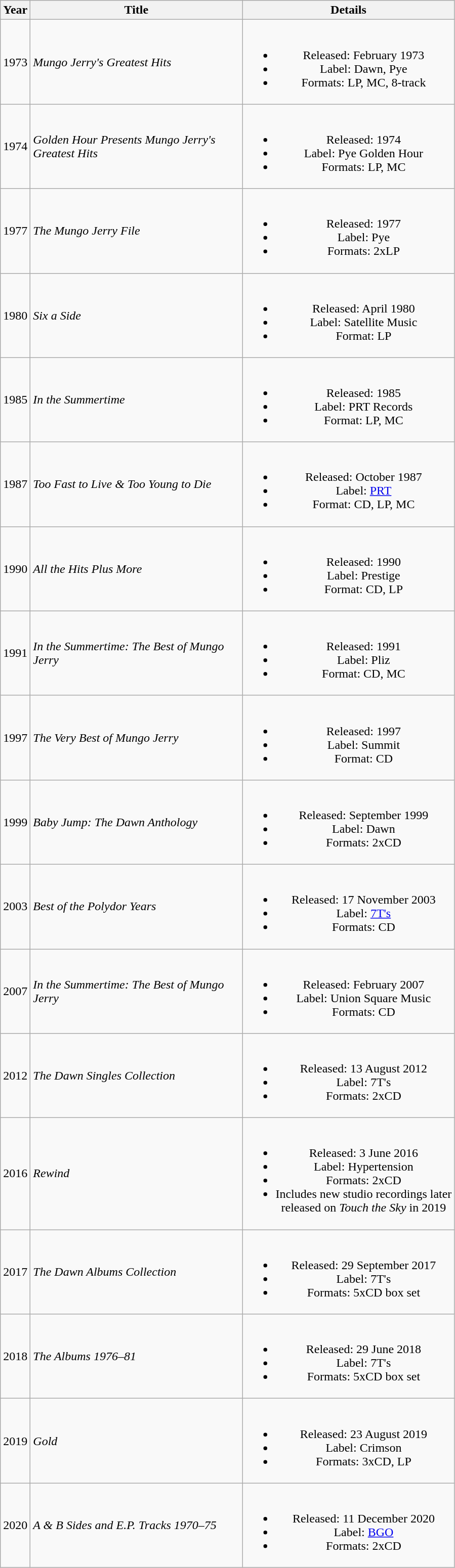<table class="wikitable" style="text-align:center">
<tr>
<th>Year</th>
<th style="width:17em;">Title</th>
<th style="width:17em;">Details</th>
</tr>
<tr>
<td>1973</td>
<td align="left"><em>Mungo Jerry's Greatest Hits</em></td>
<td><br><ul><li>Released: February 1973</li><li>Label: Dawn, Pye</li><li>Formats: LP, MC, 8-track</li></ul></td>
</tr>
<tr>
<td>1974</td>
<td align="left"><em>Golden Hour Presents Mungo Jerry's Greatest Hits</em></td>
<td><br><ul><li>Released: 1974</li><li>Label: Pye Golden Hour</li><li>Formats: LP, MC</li></ul></td>
</tr>
<tr>
<td>1977</td>
<td align="left"><em>The Mungo Jerry File</em></td>
<td><br><ul><li>Released: 1977</li><li>Label: Pye</li><li>Formats: 2xLP</li></ul></td>
</tr>
<tr>
<td>1980</td>
<td align="left"><em>Six a Side</em></td>
<td><br><ul><li>Released: April 1980</li><li>Label: Satellite Music</li><li>Format: LP</li></ul></td>
</tr>
<tr>
<td>1985</td>
<td align="left"><em>In the Summertime</em></td>
<td><br><ul><li>Released: 1985</li><li>Label: PRT Records</li><li>Format: LP, MC</li></ul></td>
</tr>
<tr>
<td>1987</td>
<td align="left"><em>Too Fast to Live & Too Young to Die</em></td>
<td><br><ul><li>Released: October 1987</li><li>Label: <a href='#'>PRT</a></li><li>Format: CD, LP, MC</li></ul></td>
</tr>
<tr>
<td>1990</td>
<td align="left"><em>All the Hits Plus More</em></td>
<td><br><ul><li>Released: 1990</li><li>Label: Prestige</li><li>Format: CD, LP</li></ul></td>
</tr>
<tr>
<td>1991</td>
<td align="left"><em>In the Summertime: The Best of Mungo Jerry</em></td>
<td><br><ul><li>Released: 1991</li><li>Label: Pliz</li><li>Format: CD, MC</li></ul></td>
</tr>
<tr>
<td>1997</td>
<td align="left"><em>The Very Best of Mungo Jerry</em></td>
<td><br><ul><li>Released: 1997</li><li>Label: Summit</li><li>Format: CD</li></ul></td>
</tr>
<tr>
<td>1999</td>
<td align="left"><em>Baby Jump: The Dawn Anthology</em></td>
<td><br><ul><li>Released: September 1999</li><li>Label: Dawn</li><li>Formats: 2xCD</li></ul></td>
</tr>
<tr>
<td>2003</td>
<td align="left"><em>Best of the Polydor Years</em></td>
<td><br><ul><li>Released: 17 November 2003</li><li>Label: <a href='#'>7T's</a></li><li>Formats: CD</li></ul></td>
</tr>
<tr>
<td>2007</td>
<td align="left"><em>In the Summertime: The Best of Mungo Jerry</em></td>
<td><br><ul><li>Released: February 2007</li><li>Label: Union Square Music</li><li>Formats: CD</li></ul></td>
</tr>
<tr>
<td>2012</td>
<td align="left"><em>The Dawn Singles Collection</em></td>
<td><br><ul><li>Released: 13 August 2012</li><li>Label: 7T's</li><li>Formats: 2xCD</li></ul></td>
</tr>
<tr>
<td>2016</td>
<td align="left"><em>Rewind</em></td>
<td><br><ul><li>Released: 3 June 2016</li><li>Label: Hypertension</li><li>Formats: 2xCD</li><li>Includes new studio recordings later released on <em>Touch the Sky</em> in 2019</li></ul></td>
</tr>
<tr>
<td>2017</td>
<td align="left"><em>The Dawn Albums Collection</em></td>
<td><br><ul><li>Released: 29 September 2017</li><li>Label: 7T's</li><li>Formats: 5xCD box set</li></ul></td>
</tr>
<tr>
<td>2018</td>
<td align="left"><em>The Albums 1976–81</em></td>
<td><br><ul><li>Released: 29 June 2018</li><li>Label: 7T's</li><li>Formats: 5xCD box set</li></ul></td>
</tr>
<tr>
<td>2019</td>
<td align="left"><em>Gold</em></td>
<td><br><ul><li>Released: 23 August 2019</li><li>Label: Crimson</li><li>Formats: 3xCD, LP</li></ul></td>
</tr>
<tr>
<td>2020</td>
<td align="left"><em>A & B Sides and E.P. Tracks 1970–75</em></td>
<td><br><ul><li>Released: 11 December 2020</li><li>Label: <a href='#'>BGO</a></li><li>Formats: 2xCD</li></ul></td>
</tr>
</table>
